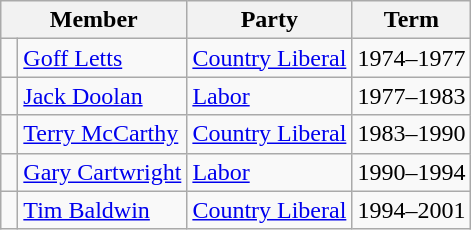<table class="wikitable">
<tr>
<th colspan="2">Member</th>
<th>Party</th>
<th>Term</th>
</tr>
<tr>
<td> </td>
<td><a href='#'>Goff Letts</a></td>
<td><a href='#'>Country Liberal</a></td>
<td>1974–1977</td>
</tr>
<tr>
<td> </td>
<td><a href='#'>Jack Doolan</a></td>
<td><a href='#'>Labor</a></td>
<td>1977–1983</td>
</tr>
<tr>
<td> </td>
<td><a href='#'>Terry McCarthy</a></td>
<td><a href='#'>Country Liberal</a></td>
<td>1983–1990</td>
</tr>
<tr>
<td> </td>
<td><a href='#'>Gary Cartwright</a></td>
<td><a href='#'>Labor</a></td>
<td>1990–1994</td>
</tr>
<tr>
<td> </td>
<td><a href='#'>Tim Baldwin</a></td>
<td><a href='#'>Country Liberal</a></td>
<td>1994–2001</td>
</tr>
</table>
